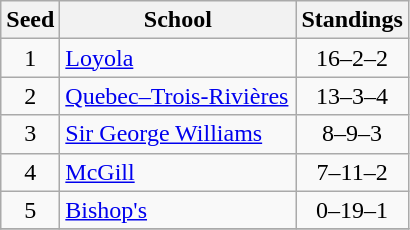<table class="wikitable">
<tr>
<th>Seed</th>
<th style="width:150px">School</th>
<th>Standings</th>
</tr>
<tr>
<td align=center>1</td>
<td><a href='#'>Loyola</a></td>
<td align=center>16–2–2</td>
</tr>
<tr>
<td align=center>2</td>
<td><a href='#'>Quebec–Trois-Rivières</a></td>
<td align=center>13–3–4</td>
</tr>
<tr>
<td align=center>3</td>
<td><a href='#'>Sir George Williams</a></td>
<td align=center>8–9–3</td>
</tr>
<tr>
<td align=center>4</td>
<td><a href='#'>McGill</a></td>
<td align=center>7–11–2</td>
</tr>
<tr>
<td align=center>5</td>
<td><a href='#'>Bishop's</a></td>
<td align=center>0–19–1</td>
</tr>
<tr>
</tr>
</table>
